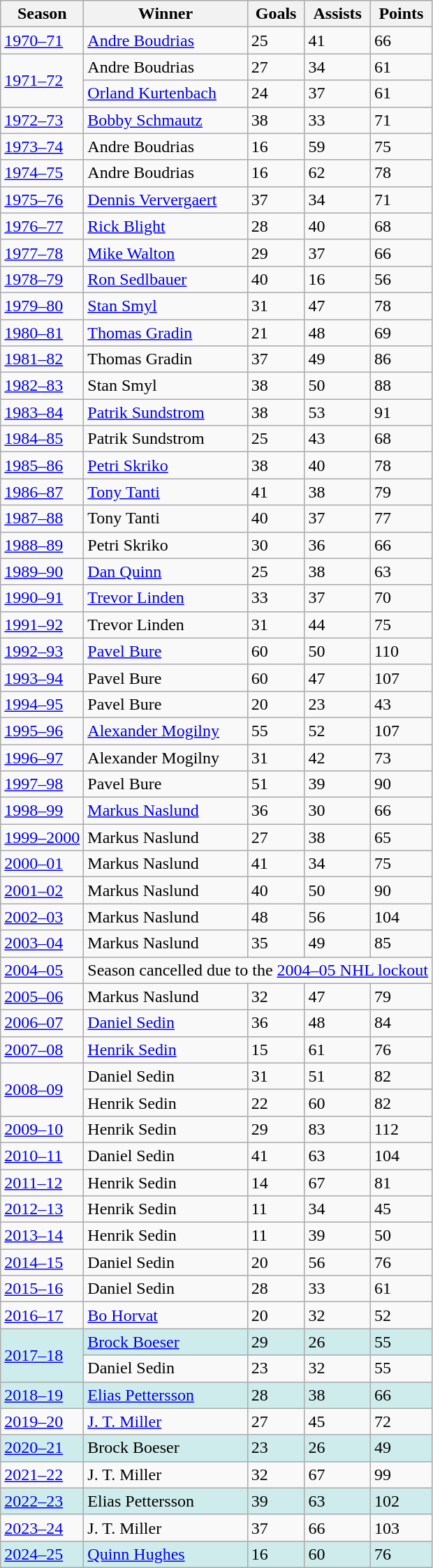<table class="wikitable">
<tr>
<th>Season</th>
<th>Winner</th>
<th>Goals</th>
<th>Assists</th>
<th>Points</th>
</tr>
<tr>
<td><a href='#'>1970–71</a></td>
<td><a href='#'>Andre Boudrias</a></td>
<td>25</td>
<td>41</td>
<td>66</td>
</tr>
<tr>
<td rowspan="2"><a href='#'>1971–72</a></td>
<td>Andre Boudrias</td>
<td>27</td>
<td>34</td>
<td>61</td>
</tr>
<tr>
<td><a href='#'>Orland Kurtenbach</a></td>
<td>24</td>
<td>37</td>
<td>61</td>
</tr>
<tr>
<td><a href='#'>1972–73</a></td>
<td><a href='#'>Bobby Schmautz</a></td>
<td>38</td>
<td>33</td>
<td>71</td>
</tr>
<tr>
<td><a href='#'>1973–74</a></td>
<td>Andre Boudrias</td>
<td>16</td>
<td>59</td>
<td>75</td>
</tr>
<tr>
<td><a href='#'>1974–75</a></td>
<td>Andre Boudrias</td>
<td>16</td>
<td>62</td>
<td>78</td>
</tr>
<tr>
<td><a href='#'>1975–76</a></td>
<td><a href='#'>Dennis Ververgaert</a></td>
<td>37</td>
<td>34</td>
<td>71</td>
</tr>
<tr>
<td><a href='#'>1976–77</a></td>
<td><a href='#'>Rick Blight</a></td>
<td>28</td>
<td>40</td>
<td>68</td>
</tr>
<tr>
<td><a href='#'>1977–78</a></td>
<td><a href='#'>Mike Walton</a></td>
<td>29</td>
<td>37</td>
<td>66</td>
</tr>
<tr>
<td><a href='#'>1978–79</a></td>
<td><a href='#'>Ron Sedlbauer</a></td>
<td>40</td>
<td>16</td>
<td>56</td>
</tr>
<tr>
<td><a href='#'>1979–80</a></td>
<td><a href='#'>Stan Smyl</a></td>
<td>31</td>
<td>47</td>
<td>78</td>
</tr>
<tr>
<td><a href='#'>1980–81</a></td>
<td><a href='#'>Thomas Gradin</a></td>
<td>21</td>
<td>48</td>
<td>69</td>
</tr>
<tr>
<td><a href='#'>1981–82</a></td>
<td>Thomas Gradin</td>
<td>37</td>
<td>49</td>
<td>86</td>
</tr>
<tr>
<td><a href='#'>1982–83</a></td>
<td>Stan Smyl</td>
<td>38</td>
<td>50</td>
<td>88</td>
</tr>
<tr>
<td><a href='#'>1983–84</a></td>
<td><a href='#'>Patrik Sundstrom</a></td>
<td>38</td>
<td>53</td>
<td>91</td>
</tr>
<tr>
<td><a href='#'>1984–85</a></td>
<td>Patrik Sundstrom</td>
<td>25</td>
<td>43</td>
<td>68</td>
</tr>
<tr>
<td><a href='#'>1985–86</a></td>
<td><a href='#'>Petri Skriko</a></td>
<td>38</td>
<td>40</td>
<td>78</td>
</tr>
<tr>
<td><a href='#'>1986–87</a></td>
<td><a href='#'>Tony Tanti</a></td>
<td>41</td>
<td>38</td>
<td>79</td>
</tr>
<tr>
<td><a href='#'>1987–88</a></td>
<td>Tony Tanti</td>
<td>40</td>
<td>37</td>
<td>77</td>
</tr>
<tr>
<td><a href='#'>1988–89</a></td>
<td>Petri Skriko</td>
<td>30</td>
<td>36</td>
<td>66</td>
</tr>
<tr>
<td><a href='#'>1989–90</a></td>
<td><a href='#'>Dan Quinn</a></td>
<td>25</td>
<td>38</td>
<td>63</td>
</tr>
<tr>
<td><a href='#'>1990–91</a></td>
<td><a href='#'>Trevor Linden</a></td>
<td>33</td>
<td>37</td>
<td>70</td>
</tr>
<tr>
<td><a href='#'>1991–92</a></td>
<td>Trevor Linden</td>
<td>31</td>
<td>44</td>
<td>75</td>
</tr>
<tr>
<td><a href='#'>1992–93</a></td>
<td><a href='#'>Pavel Bure</a></td>
<td>60</td>
<td>50</td>
<td>110</td>
</tr>
<tr>
<td><a href='#'>1993–94</a></td>
<td>Pavel Bure</td>
<td>60</td>
<td>47</td>
<td>107</td>
</tr>
<tr>
<td><a href='#'>1994–95</a></td>
<td>Pavel Bure</td>
<td>20</td>
<td>23</td>
<td>43</td>
</tr>
<tr>
<td><a href='#'>1995–96</a></td>
<td><a href='#'>Alexander Mogilny</a></td>
<td>55</td>
<td>52</td>
<td>107</td>
</tr>
<tr>
<td><a href='#'>1996–97</a></td>
<td>Alexander Mogilny</td>
<td>31</td>
<td>42</td>
<td>73</td>
</tr>
<tr>
<td><a href='#'>1997–98</a></td>
<td>Pavel Bure</td>
<td>51</td>
<td>39</td>
<td>90</td>
</tr>
<tr>
<td><a href='#'>1998–99</a></td>
<td><a href='#'>Markus Naslund</a></td>
<td>36</td>
<td>30</td>
<td>66</td>
</tr>
<tr>
<td><a href='#'>1999–2000</a></td>
<td>Markus Naslund</td>
<td>27</td>
<td>38</td>
<td>65</td>
</tr>
<tr>
<td><a href='#'>2000–01</a></td>
<td>Markus Naslund</td>
<td>41</td>
<td>34</td>
<td>75</td>
</tr>
<tr>
<td><a href='#'>2001–02</a></td>
<td>Markus Naslund</td>
<td>40</td>
<td>50</td>
<td>90</td>
</tr>
<tr>
<td><a href='#'>2002–03</a></td>
<td>Markus Naslund</td>
<td>48</td>
<td>56</td>
<td>104</td>
</tr>
<tr>
<td><a href='#'>2003–04</a></td>
<td>Markus Naslund</td>
<td>35</td>
<td>49</td>
<td>85</td>
</tr>
<tr>
<td><a href='#'>2004–05</a></td>
<td colspan="4">Season cancelled due to the <a href='#'>2004–05 NHL lockout</a></td>
</tr>
<tr>
<td><a href='#'>2005–06</a></td>
<td>Markus Naslund</td>
<td>32</td>
<td>47</td>
<td>79</td>
</tr>
<tr>
<td><a href='#'>2006–07</a></td>
<td><a href='#'>Daniel Sedin</a></td>
<td>36</td>
<td>48</td>
<td>84</td>
</tr>
<tr>
<td><a href='#'>2007–08</a></td>
<td><a href='#'>Henrik Sedin</a></td>
<td>15</td>
<td>61</td>
<td>76</td>
</tr>
<tr>
<td rowspan="2"><a href='#'>2008–09</a></td>
<td>Daniel Sedin</td>
<td>31</td>
<td>51</td>
<td>82</td>
</tr>
<tr>
<td>Henrik Sedin</td>
<td>22</td>
<td>60</td>
<td>82</td>
</tr>
<tr>
<td><a href='#'>2009–10</a></td>
<td>Henrik Sedin</td>
<td>29</td>
<td>83</td>
<td>112</td>
</tr>
<tr>
<td><a href='#'>2010–11</a></td>
<td>Daniel Sedin</td>
<td>41</td>
<td>63</td>
<td>104</td>
</tr>
<tr>
<td><a href='#'>2011–12</a></td>
<td>Henrik Sedin</td>
<td>14</td>
<td>67</td>
<td>81</td>
</tr>
<tr>
<td><a href='#'>2012–13</a></td>
<td>Henrik Sedin</td>
<td>11</td>
<td>34</td>
<td>45</td>
</tr>
<tr>
<td><a href='#'>2013–14</a></td>
<td>Henrik Sedin</td>
<td>11</td>
<td>39</td>
<td>50</td>
</tr>
<tr>
<td><a href='#'>2014–15</a></td>
<td>Daniel Sedin</td>
<td>20</td>
<td>56</td>
<td>76</td>
</tr>
<tr>
<td><a href='#'>2015–16</a></td>
<td>Daniel Sedin</td>
<td>28</td>
<td>33</td>
<td>61</td>
</tr>
<tr>
<td><a href='#'>2016–17</a></td>
<td><a href='#'>Bo Horvat</a></td>
<td>20</td>
<td>32</td>
<td>52</td>
</tr>
<tr bgcolor="#CFECEC">
<td rowspan="2"><a href='#'>2017–18</a></td>
<td><a href='#'>Brock Boeser</a></td>
<td>29</td>
<td>26</td>
<td>55</td>
</tr>
<tr>
<td>Daniel Sedin</td>
<td>23</td>
<td>32</td>
<td>55</td>
</tr>
<tr bgcolor="#CFECEC">
<td><a href='#'>2018–19</a></td>
<td><a href='#'>Elias Pettersson</a></td>
<td>28</td>
<td>38</td>
<td>66</td>
</tr>
<tr>
<td><a href='#'>2019–20</a></td>
<td><a href='#'>J. T. Miller</a></td>
<td>27</td>
<td>45</td>
<td>72</td>
</tr>
<tr bgcolor="#CFECEC">
<td><a href='#'>2020–21</a></td>
<td>Brock Boeser</td>
<td>23</td>
<td>26</td>
<td>49</td>
</tr>
<tr>
<td><a href='#'>2021–22</a></td>
<td>J. T. Miller</td>
<td>32</td>
<td>67</td>
<td>99</td>
</tr>
<tr bgcolor="#CFECEC">
<td><a href='#'>2022–23</a></td>
<td>Elias Pettersson</td>
<td>39</td>
<td>63</td>
<td>102</td>
</tr>
<tr>
<td><a href='#'>2023–24</a></td>
<td>J. T. Miller</td>
<td>37</td>
<td>66</td>
<td>103</td>
</tr>
<tr bgcolor="#CFECEC">
<td><a href='#'>2024–25</a></td>
<td><a href='#'>Quinn Hughes</a></td>
<td>16</td>
<td>60</td>
<td>76</td>
</tr>
</table>
